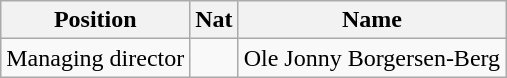<table class="wikitable">
<tr>
<th>Position</th>
<th>Nat</th>
<th>Name</th>
</tr>
<tr>
<td>Managing director</td>
<td></td>
<td>Ole Jonny Borgersen-Berg</td>
</tr>
</table>
